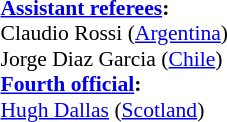<table style="width:100%; font-size:90%;">
<tr>
<td><br><strong><a href='#'>Assistant referees</a>:</strong>
<br>Claudio Rossi (<a href='#'>Argentina</a>)
<br>Jorge Diaz Garcia (<a href='#'>Chile</a>)
<br><strong><a href='#'>Fourth official</a>:</strong>
<br><a href='#'>Hugh Dallas</a> (<a href='#'>Scotland</a>)</td>
</tr>
</table>
